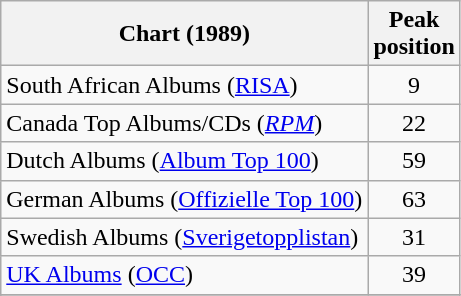<table class="wikitable sortable">
<tr>
<th align="left">Chart (1989)</th>
<th align="left">Peak<br>position</th>
</tr>
<tr>
<td align="left">South African Albums (<a href='#'>RISA</a>)</td>
<td align="center">9</td>
</tr>
<tr>
<td align="left">Canada Top Albums/CDs (<em><a href='#'>RPM</a></em>)</td>
<td align="center">22</td>
</tr>
<tr>
<td align="left">Dutch Albums (<a href='#'>Album Top 100</a>)</td>
<td align="center">59</td>
</tr>
<tr>
<td align="left">German Albums (<a href='#'>Offizielle Top 100</a>)</td>
<td align="center">63</td>
</tr>
<tr>
<td align="left">Swedish Albums (<a href='#'>Sverigetopplistan</a>)</td>
<td align="center">31</td>
</tr>
<tr>
<td align="left"><a href='#'>UK Albums</a> (<a href='#'>OCC</a>)</td>
<td align="center">39</td>
</tr>
<tr>
</tr>
<tr>
</tr>
</table>
